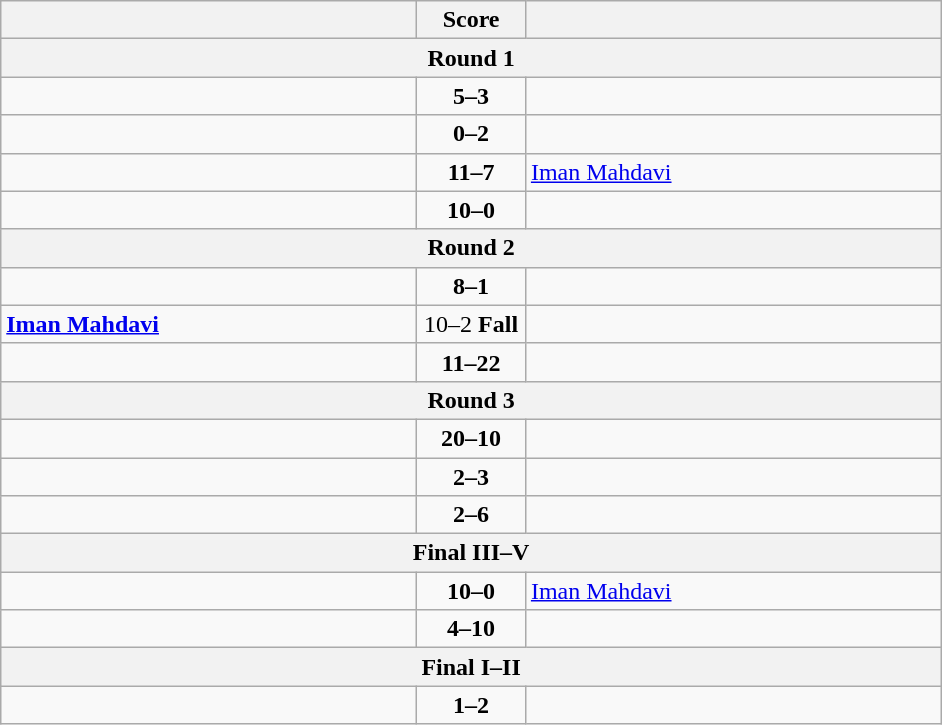<table class="wikitable" style="text-align: left;">
<tr>
<th align="right" width="270"></th>
<th width="65">Score</th>
<th align="left" width="270"></th>
</tr>
<tr>
<th colspan="3">Round 1</th>
</tr>
<tr>
<td><strong></strong></td>
<td align=center><strong>5–3</strong></td>
<td></td>
</tr>
<tr>
<td></td>
<td align=center><strong>0–2</strong></td>
<td><strong></strong></td>
</tr>
<tr>
<td><strong></strong></td>
<td align=center><strong>11–7</strong></td>
<td> <a href='#'>Iman Mahdavi</a> </td>
</tr>
<tr>
<td><strong></strong></td>
<td align=center><strong>10–0</strong></td>
<td></td>
</tr>
<tr>
<th colspan="3">Round 2</th>
</tr>
<tr>
<td><strong></strong></td>
<td align=center><strong>8–1</strong></td>
<td></td>
</tr>
<tr>
<td><strong> <a href='#'>Iman Mahdavi</a> </strong></td>
<td align=center>10–2 <strong>Fall</strong></td>
<td></td>
</tr>
<tr>
<td></td>
<td align=center><strong>11–22</strong></td>
<td><strong></strong></td>
</tr>
<tr>
<th colspan="3">Round 3</th>
</tr>
<tr>
<td><strong></strong></td>
<td align=center><strong>20–10</strong></td>
<td></td>
</tr>
<tr>
<td></td>
<td align=center><strong>2–3</strong></td>
<td><strong></strong></td>
</tr>
<tr>
<td></td>
<td align=center><strong>2–6</strong></td>
<td><strong></strong></td>
</tr>
<tr>
<th colspan="3">Final III–V</th>
</tr>
<tr>
<td><strong></strong></td>
<td align=center><strong>10–0</strong></td>
<td> <a href='#'>Iman Mahdavi</a> </td>
</tr>
<tr>
<td></td>
<td align=center><strong>4–10</strong></td>
<td><strong></strong></td>
</tr>
<tr>
<th colspan="3">Final I–II</th>
</tr>
<tr>
<td></td>
<td align=center><strong>1–2</strong></td>
<td><strong></strong></td>
</tr>
</table>
